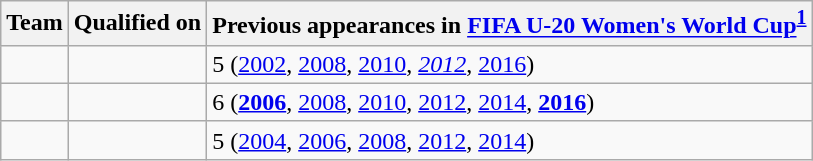<table class="wikitable sortable">
<tr>
<th>Team</th>
<th>Qualified on</th>
<th data-sort-type="number">Previous appearances in <a href='#'>FIFA U-20 Women's World Cup</a><sup><strong><a href='#'>1</a></strong></sup></th>
</tr>
<tr>
<td></td>
<td></td>
<td>5 (<a href='#'>2002</a>, <a href='#'>2008</a>, <a href='#'>2010</a>, <em><a href='#'>2012</a></em>, <a href='#'>2016</a>)</td>
</tr>
<tr>
<td></td>
<td></td>
<td>6 (<strong><a href='#'>2006</a></strong>, <a href='#'>2008</a>, <a href='#'>2010</a>, <a href='#'>2012</a>, <a href='#'>2014</a>, <strong><a href='#'>2016</a></strong>)</td>
</tr>
<tr>
<td></td>
<td></td>
<td>5 (<a href='#'>2004</a>, <a href='#'>2006</a>, <a href='#'>2008</a>, <a href='#'>2012</a>, <a href='#'>2014</a>)</td>
</tr>
</table>
